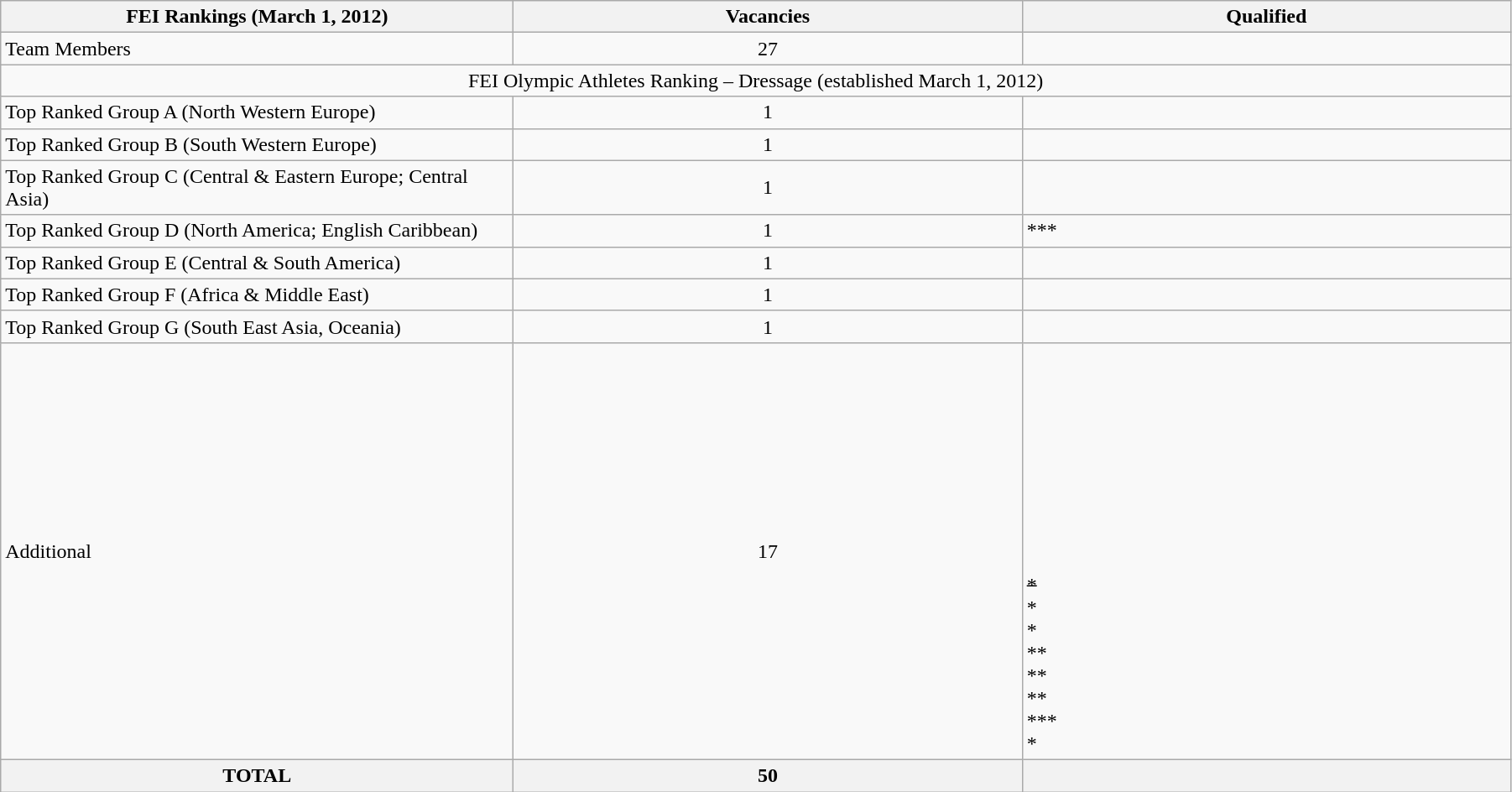<table class="wikitable" width=95%>
<tr>
<th scope="col" width="400">FEI Rankings (March 1, 2012)</th>
<th>Vacancies</th>
<th>Qualified</th>
</tr>
<tr>
<td>Team Members</td>
<td align="center">27</td>
<td></td>
</tr>
<tr>
<td align="center" colspan="3">FEI Olympic Athletes Ranking – Dressage (established March 1, 2012)</td>
</tr>
<tr>
<td>Top Ranked Group A (North Western Europe)</td>
<td align="center">1</td>
<td></td>
</tr>
<tr>
<td>Top Ranked Group B (South Western Europe)</td>
<td align="center">1</td>
<td></td>
</tr>
<tr>
<td>Top Ranked Group C (Central & Eastern Europe; Central Asia)</td>
<td align="center">1</td>
<td></td>
</tr>
<tr>
<td>Top Ranked Group D (North America; English Caribbean)</td>
<td align="center">1</td>
<td><s></s>***</td>
</tr>
<tr>
<td>Top Ranked Group E (Central & South America)</td>
<td align="center">1</td>
<td></td>
</tr>
<tr>
<td>Top Ranked Group F (Africa & Middle East)</td>
<td align="center">1</td>
<td></td>
</tr>
<tr>
<td>Top Ranked Group G (South East Asia, Oceania)</td>
<td align="center">1</td>
<td></td>
</tr>
<tr>
<td>Additional</td>
<td align="center">17</td>
<td><br><br><br><br><br><br><br><br><br><br><s>*</s><br>*<br>*<br>**<br>**<br>**<br>***<br>*</td>
</tr>
<tr>
<th>TOTAL</th>
<th>50</th>
<th></th>
</tr>
</table>
